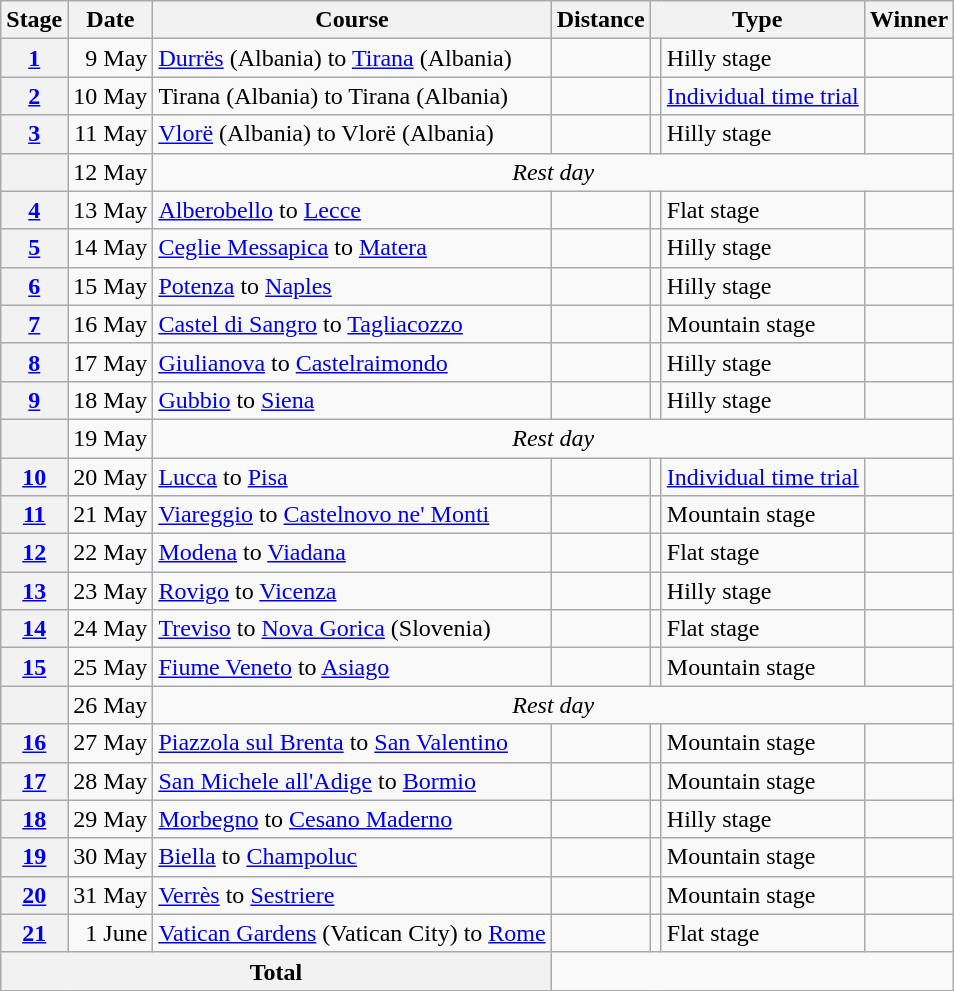<table class="wikitable">
<tr>
<th scope="col">Stage</th>
<th scope="col">Date</th>
<th scope="col">Course</th>
<th scope="col">Distance</th>
<th scope="col" colspan="2">Type</th>
<th scope="col">Winner</th>
</tr>
<tr>
<th scope="row"><a href='#'>1</a></th>
<td style="text-align:right">9 May</td>
<td><a href='#'>Durrës</a> (Albania) to <a href='#'>Tirana</a> (Albania)</td>
<td style="text-align:center;"></td>
<td></td>
<td>Hilly stage</td>
<td></td>
</tr>
<tr>
<th scope="row"><a href='#'>2</a></th>
<td style="text-align:right">10 May</td>
<td>Tirana (Albania) to Tirana (Albania)</td>
<td style="text-align:center;"></td>
<td></td>
<td><a href='#'>Individual time trial</a></td>
<td></td>
</tr>
<tr>
<th scope="row"><a href='#'>3</a></th>
<td style="text-align:right">11 May</td>
<td><a href='#'>Vlorë</a> (Albania) to Vlorë (Albania)</td>
<td style="text-align:center;"></td>
<td></td>
<td>Hilly stage</td>
<td></td>
</tr>
<tr>
<th></th>
<td style="text-align:right">12 May</td>
<td colspan="5" style="text-align:center;"><em>Rest day</em></td>
</tr>
<tr>
<th scope="row"><a href='#'>4</a></th>
<td style="text-align:right">13 May</td>
<td><a href='#'>Alberobello</a> to <a href='#'>Lecce</a></td>
<td style="text-align:center;"></td>
<td></td>
<td>Flat stage</td>
<td></td>
</tr>
<tr>
<th scope="row"><a href='#'>5</a></th>
<td style="text-align:right">14 May</td>
<td><a href='#'>Ceglie Messapica</a> to <a href='#'>Matera</a></td>
<td style="text-align:center;"></td>
<td></td>
<td>Hilly stage</td>
<td></td>
</tr>
<tr>
<th scope="row"><a href='#'>6</a></th>
<td style="text-align:right">15 May</td>
<td><a href='#'>Potenza</a> to <a href='#'>Naples</a></td>
<td style="text-align:center;"></td>
<td></td>
<td>Hilly stage</td>
<td></td>
</tr>
<tr>
<th scope="row"><a href='#'>7</a></th>
<td style="text-align:right">16 May</td>
<td><a href='#'>Castel di Sangro</a> to <a href='#'>Tagliacozzo</a></td>
<td style="text-align:center;"></td>
<td></td>
<td>Mountain stage</td>
<td></td>
</tr>
<tr>
<th scope="row"><a href='#'>8</a></th>
<td style="text-align:right">17 May</td>
<td><a href='#'>Giulianova</a> to <a href='#'>Castelraimondo</a></td>
<td style="text-align:center;"></td>
<td></td>
<td>Hilly stage</td>
<td></td>
</tr>
<tr>
<th scope="row"><a href='#'>9</a></th>
<td style="text-align:right">18 May</td>
<td><a href='#'>Gubbio</a> to <a href='#'>Siena</a></td>
<td style="text-align:center;"></td>
<td></td>
<td>Hilly stage</td>
<td></td>
</tr>
<tr>
<th></th>
<td style="text-align:right">19 May</td>
<td colspan="5" style="text-align:center;"><em>Rest day</em></td>
</tr>
<tr>
<th scope="row"><a href='#'>10</a></th>
<td style="text-align:right">20 May</td>
<td><a href='#'>Lucca</a> to <a href='#'>Pisa</a></td>
<td style="text-align:center;"></td>
<td></td>
<td><a href='#'>Individual time trial</a></td>
<td></td>
</tr>
<tr>
<th scope="row"><a href='#'>11</a></th>
<td style="text-align:right">21 May</td>
<td><a href='#'>Viareggio</a> to <a href='#'>Castelnovo ne' Monti</a></td>
<td style="text-align:center;"></td>
<td></td>
<td>Mountain stage</td>
<td></td>
</tr>
<tr>
<th scope="row"><a href='#'>12</a></th>
<td style="text-align:right">22 May</td>
<td><a href='#'>Modena</a> to <a href='#'>Viadana</a></td>
<td style="text-align:center;"></td>
<td></td>
<td>Flat stage</td>
<td></td>
</tr>
<tr>
<th scope="row"><a href='#'>13</a></th>
<td style="text-align:right">23 May</td>
<td><a href='#'>Rovigo</a> to <a href='#'>Vicenza</a></td>
<td style="text-align:center;"></td>
<td></td>
<td>Hilly stage</td>
<td></td>
</tr>
<tr>
<th scope="row"><a href='#'>14</a></th>
<td style="text-align:right">24 May</td>
<td><a href='#'>Treviso</a> to <a href='#'>Nova Gorica</a> (Slovenia)</td>
<td style="text-align:center;"></td>
<td></td>
<td>Flat stage</td>
<td></td>
</tr>
<tr>
<th scope="row"><a href='#'>15</a></th>
<td style="text-align:right">25 May</td>
<td><a href='#'>Fiume Veneto</a> to <a href='#'>Asiago</a></td>
<td style="text-align:center;"></td>
<td></td>
<td>Mountain stage</td>
<td></td>
</tr>
<tr>
<th></th>
<td style="text-align:right">26 May</td>
<td colspan="5" style="text-align:center;"><em>Rest day</em></td>
</tr>
<tr>
<th scope="row"><a href='#'>16</a></th>
<td style="text-align:right">27 May</td>
<td><a href='#'>Piazzola sul Brenta</a> to <a href='#'>San Valentino</a></td>
<td style="text-align:center;"></td>
<td></td>
<td>Mountain stage</td>
<td></td>
</tr>
<tr>
<th scope="row"><a href='#'>17</a></th>
<td style="text-align:right">28 May</td>
<td><a href='#'>San Michele all'Adige</a> to <a href='#'>Bormio</a></td>
<td style="text-align:center;"></td>
<td></td>
<td>Mountain stage</td>
<td></td>
</tr>
<tr>
<th scope="row"><a href='#'>18</a></th>
<td style="text-align:right">29 May</td>
<td><a href='#'>Morbegno</a> to <a href='#'>Cesano Maderno</a></td>
<td style="text-align:center;"></td>
<td></td>
<td>Hilly stage</td>
<td></td>
</tr>
<tr>
<th scope="row"><a href='#'>19</a></th>
<td style="text-align:right">30 May</td>
<td><a href='#'>Biella</a> to <a href='#'>Champoluc</a></td>
<td style="text-align:center;"></td>
<td></td>
<td>Mountain stage</td>
<td></td>
</tr>
<tr>
<th scope="row"><a href='#'>20</a></th>
<td style="text-align:right">31 May</td>
<td><a href='#'>Verrès</a> to <a href='#'>Sestriere</a></td>
<td style="text-align:center;"></td>
<td></td>
<td>Mountain stage</td>
<td></td>
</tr>
<tr>
<th scope="row"><a href='#'>21</a></th>
<td style="text-align:right">1 June</td>
<td><a href='#'>Vatican Gardens</a> (Vatican City) to <a href='#'>Rome</a></td>
<td style="text-align:center;"></td>
<td></td>
<td>Flat stage</td>
<td></td>
</tr>
<tr>
<th colspan="3" style="text-align:center">Total</th>
<td colspan="4" style="text-align:center"></td>
</tr>
</table>
